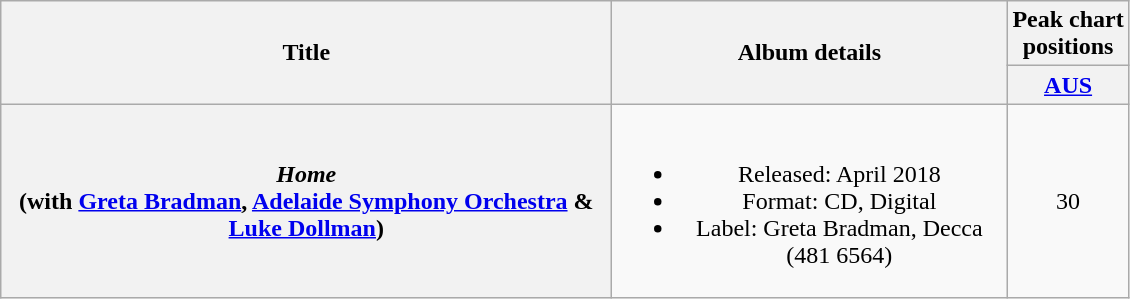<table class="wikitable plainrowheaders" style="text-align:center;" border="1">
<tr>
<th scope="col" rowspan="2" style="width:25em;">Title</th>
<th scope="col" rowspan="2" style="width:16em;">Album details</th>
<th scope="col" colspan="1">Peak chart<br>positions</th>
</tr>
<tr>
<th scope="col" style="text-align:center;"><a href='#'>AUS</a><br></th>
</tr>
<tr>
<th scope="row"><em>Home</em> <br> (with <a href='#'>Greta Bradman</a>, <a href='#'>Adelaide Symphony Orchestra</a> & <a href='#'>Luke Dollman</a>)</th>
<td><br><ul><li>Released: April 2018</li><li>Format: CD, Digital</li><li>Label: Greta Bradman, Decca (481 6564)</li></ul></td>
<td align="center">30</td>
</tr>
</table>
